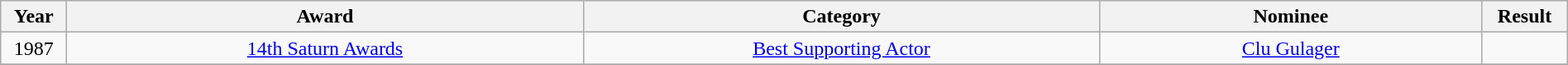<table width="100%" class="wikitable plainrowheaders" style="text-align:center;">
<tr>
<th width="10">Year</th>
<th width="300">Award</th>
<th width="300">Category</th>
<th width="220">Nominee</th>
<th width="30">Result</th>
</tr>
<tr>
<td>1987</td>
<td><a href='#'>14th Saturn Awards</a></td>
<td><a href='#'>Best Supporting Actor</a></td>
<td><a href='#'>Clu Gulager</a></td>
<td></td>
</tr>
<tr>
</tr>
</table>
